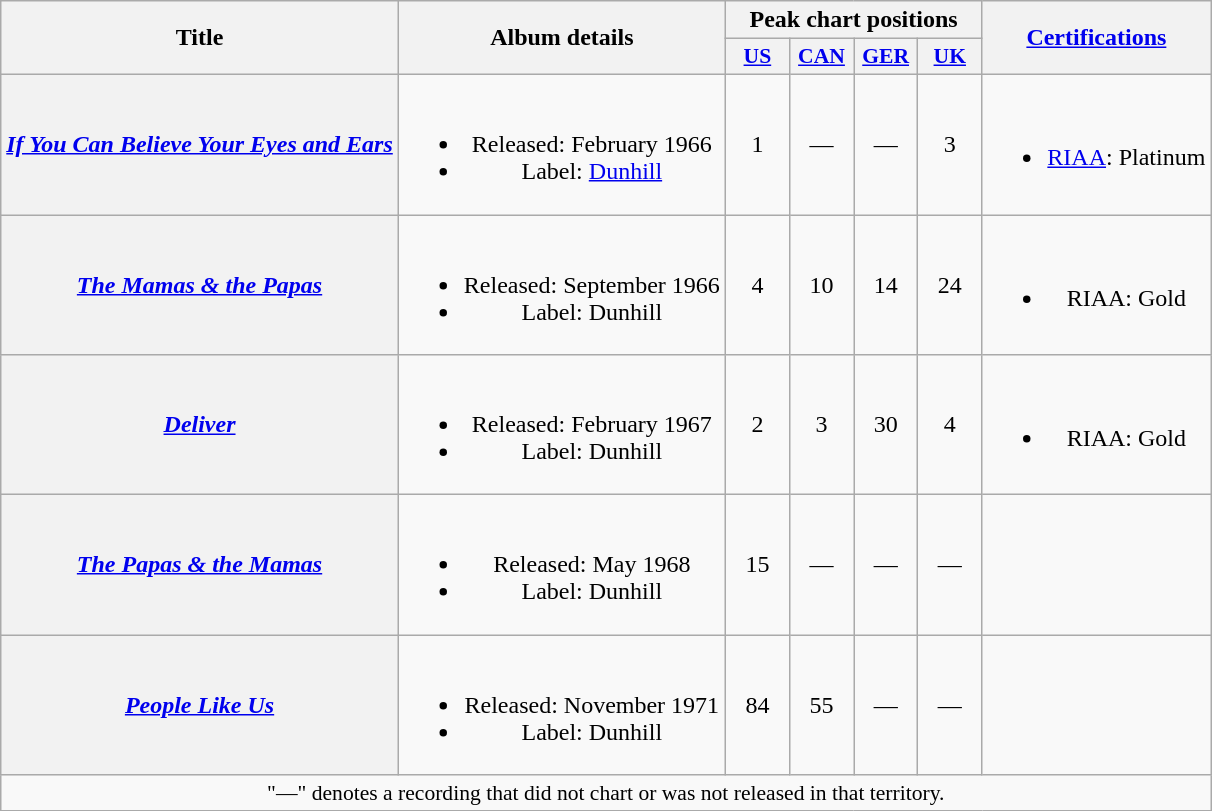<table class="wikitable plainrowheaders" style="text-align:center">
<tr>
<th scope="col" rowspan="2">Title</th>
<th scope="col" rowspan="2">Album details</th>
<th scope="col" colspan="4">Peak chart positions</th>
<th scope="col" rowspan="2"><a href='#'>Certifications</a></th>
</tr>
<tr>
<th scope="col" style="width:2.5em;font-size:90%"><a href='#'>US</a><br></th>
<th scope="col" style="width:2.5em;font-size:90%"><a href='#'>CAN</a><br></th>
<th scope="col" style="width:2.5em;font-size:90%"><a href='#'>GER</a><br></th>
<th scope="col" style="width:2.5em;font-size:90%"><a href='#'>UK</a><br></th>
</tr>
<tr>
<th scope="row"><em><a href='#'>If You Can Believe Your Eyes and Ears</a></em></th>
<td><br><ul><li>Released: February 1966</li><li>Label: <a href='#'>Dunhill</a> </li></ul></td>
<td>1</td>
<td>—</td>
<td>—</td>
<td>3</td>
<td><br><ul><li><a href='#'>RIAA</a>: Platinum</li></ul></td>
</tr>
<tr>
<th scope="row"><em><a href='#'>The Mamas & the Papas</a></em></th>
<td><br><ul><li>Released: September 1966</li><li>Label: Dunhill </li></ul></td>
<td>4</td>
<td>10</td>
<td>14</td>
<td>24</td>
<td><br><ul><li>RIAA: Gold</li></ul></td>
</tr>
<tr>
<th scope="row"><em><a href='#'>Deliver</a></em></th>
<td><br><ul><li>Released: February 1967</li><li>Label: Dunhill </li></ul></td>
<td>2</td>
<td>3</td>
<td>30</td>
<td>4</td>
<td><br><ul><li>RIAA: Gold</li></ul></td>
</tr>
<tr>
<th scope="row"><em><a href='#'>The Papas & the Mamas</a></em></th>
<td><br><ul><li>Released: May 1968</li><li>Label: Dunhill </li></ul></td>
<td>15</td>
<td>—</td>
<td>—</td>
<td>—</td>
<td></td>
</tr>
<tr>
<th scope="row"><em><a href='#'>People Like Us</a></em></th>
<td><br><ul><li>Released: November 1971</li><li>Label: Dunhill </li></ul></td>
<td>84</td>
<td>55</td>
<td>—</td>
<td>—</td>
<td></td>
</tr>
<tr>
<td colspan="7" style="font-size:90%;">"—" denotes a recording that did not chart or was not released in that territory.</td>
</tr>
</table>
